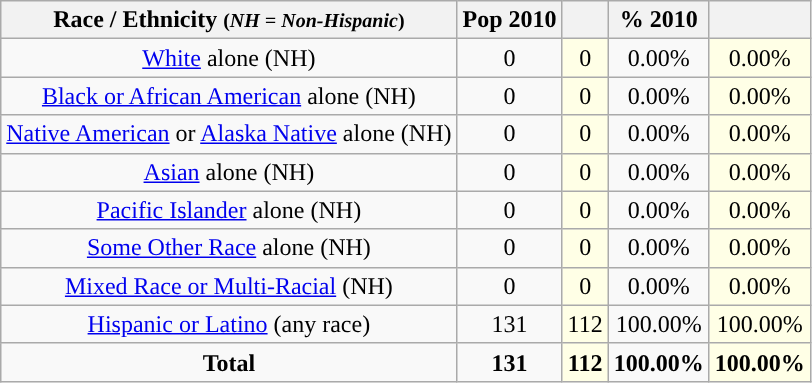<table class="wikitable" style="text-align:center;">
<tr>
<th>Race / Ethnicity <small>(<em>NH = Non-Hispanic</em>)</small></th>
<th>Pop 2010</th>
<th></th>
<th>% 2010</th>
<th></th>
</tr>
<tr>
<td><a href='#'>White</a> alone (NH)</td>
<td>0</td>
<td style='background: #ffffe6;'>0</td>
<td>0.00%</td>
<td style='background: #ffffe6;'>0.00%</td>
</tr>
<tr>
<td><a href='#'>Black or African American</a> alone (NH)</td>
<td>0</td>
<td style='background: #ffffe6;'>0</td>
<td>0.00%</td>
<td style='background: #ffffe6;'>0.00%</td>
</tr>
<tr>
<td><a href='#'>Native American</a> or <a href='#'>Alaska Native</a> alone (NH)</td>
<td>0</td>
<td style='background: #ffffe6;'>0</td>
<td>0.00%</td>
<td style='background: #ffffe6;'>0.00%</td>
</tr>
<tr>
<td><a href='#'>Asian</a> alone (NH)</td>
<td>0</td>
<td style='background: #ffffe6;'>0</td>
<td>0.00%</td>
<td style='background: #ffffe6;'>0.00%</td>
</tr>
<tr>
<td><a href='#'>Pacific Islander</a> alone (NH)</td>
<td>0</td>
<td style='background: #ffffe6;'>0</td>
<td>0.00%</td>
<td style='background: #ffffe6;'>0.00%</td>
</tr>
<tr>
<td><a href='#'>Some Other Race</a> alone (NH)</td>
<td>0</td>
<td style='background: #ffffe6;'>0</td>
<td>0.00%</td>
<td style='background: #ffffe6;'>0.00%</td>
</tr>
<tr>
<td><a href='#'>Mixed Race or Multi-Racial</a> (NH)</td>
<td>0</td>
<td style='background: #ffffe6;'>0</td>
<td>0.00%</td>
<td style='background: #ffffe6;'>0.00%</td>
</tr>
<tr>
<td><a href='#'>Hispanic or Latino</a> (any race)</td>
<td>131</td>
<td style='background: #ffffe6;'>112</td>
<td>100.00%</td>
<td style='background: #ffffe6;'>100.00%</td>
</tr>
<tr>
<td><strong>Total</strong></td>
<td><strong>131</strong></td>
<td style='background: #ffffe6;'><strong>112</strong></td>
<td><strong>100.00%</strong></td>
<td style='background: #ffffe6;'><strong>100.00%</strong></td>
</tr>
</table>
